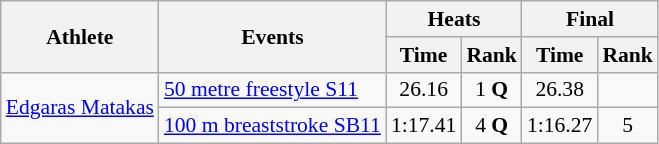<table class=wikitable style="font-size:90%">
<tr>
<th rowspan="2">Athlete</th>
<th rowspan="2">Events</th>
<th colspan="2">Heats</th>
<th colspan="2">Final</th>
</tr>
<tr>
<th>Time</th>
<th>Rank</th>
<th>Time</th>
<th>Rank</th>
</tr>
<tr align="center">
<td align="left" rowspan="3"><a href='#'>Edgaras Matakas</a></td>
<td align="left"><a href='#'>50 metre freestyle S11</a></td>
<td>26.16</td>
<td>1 <strong>Q</strong></td>
<td>26.38</td>
<td></td>
</tr>
<tr align="center">
<td align="left"><a href='#'>100 m breaststroke SB11</a></td>
<td>1:17.41</td>
<td>4 <strong>Q</strong></td>
<td>1:16.27</td>
<td>5</td>
</tr>
</table>
